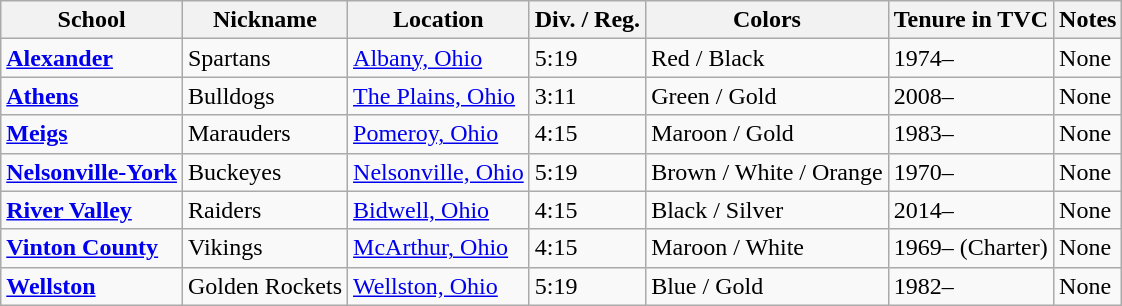<table class="wikitable">
<tr>
<th>School</th>
<th>Nickname</th>
<th>Location</th>
<th>Div. / Reg.</th>
<th>Colors</th>
<th>Tenure in TVC</th>
<th>Notes</th>
</tr>
<tr>
<td><strong><a href='#'>Alexander</a></strong></td>
<td>Spartans</td>
<td><a href='#'>Albany, Ohio</a></td>
<td>5:19</td>
<td>Red / Black<br> </td>
<td>1974–</td>
<td>None</td>
</tr>
<tr>
<td><strong><a href='#'>Athens</a></strong></td>
<td>Bulldogs</td>
<td><a href='#'>The Plains, Ohio</a></td>
<td>3:11</td>
<td>Green / Gold<br> </td>
<td>2008–</td>
<td>None</td>
</tr>
<tr>
<td><strong><a href='#'>Meigs</a></strong></td>
<td>Marauders</td>
<td><a href='#'>Pomeroy, Ohio</a></td>
<td>4:15</td>
<td>Maroon / Gold<br> </td>
<td>1983–</td>
<td>None</td>
</tr>
<tr>
<td><strong><a href='#'>Nelsonville-York</a></strong></td>
<td>Buckeyes</td>
<td><a href='#'>Nelsonville, Ohio</a></td>
<td>5:19</td>
<td>Brown / White / Orange<br>    </td>
<td>1970–</td>
<td>None</td>
</tr>
<tr>
<td><strong><a href='#'>River Valley</a></strong></td>
<td>Raiders</td>
<td><a href='#'>Bidwell, Ohio</a></td>
<td>4:15</td>
<td>Black / Silver<br> </td>
<td>2014–</td>
<td>None</td>
</tr>
<tr>
<td><strong><a href='#'>Vinton County</a></strong></td>
<td>Vikings</td>
<td><a href='#'>McArthur, Ohio</a></td>
<td>4:15</td>
<td>Maroon / White<br> </td>
<td>1969– (Charter)</td>
<td>None</td>
</tr>
<tr>
<td><strong><a href='#'>Wellston</a></strong></td>
<td>Golden Rockets</td>
<td><a href='#'>Wellston, Ohio</a></td>
<td>5:19</td>
<td>Blue / Gold<br> </td>
<td>1982–</td>
<td>None</td>
</tr>
</table>
